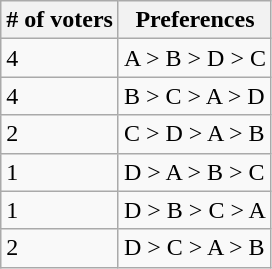<table class="wikitable">
<tr>
<th># of voters</th>
<th>Preferences</th>
</tr>
<tr>
<td>4</td>
<td>A > B > D > C</td>
</tr>
<tr>
<td>4</td>
<td>B > C > A > D</td>
</tr>
<tr>
<td>2</td>
<td>C > D > A > B</td>
</tr>
<tr>
<td>1</td>
<td>D > A > B > C</td>
</tr>
<tr>
<td>1</td>
<td>D > B > C > A</td>
</tr>
<tr>
<td>2</td>
<td>D > C > A > B</td>
</tr>
</table>
